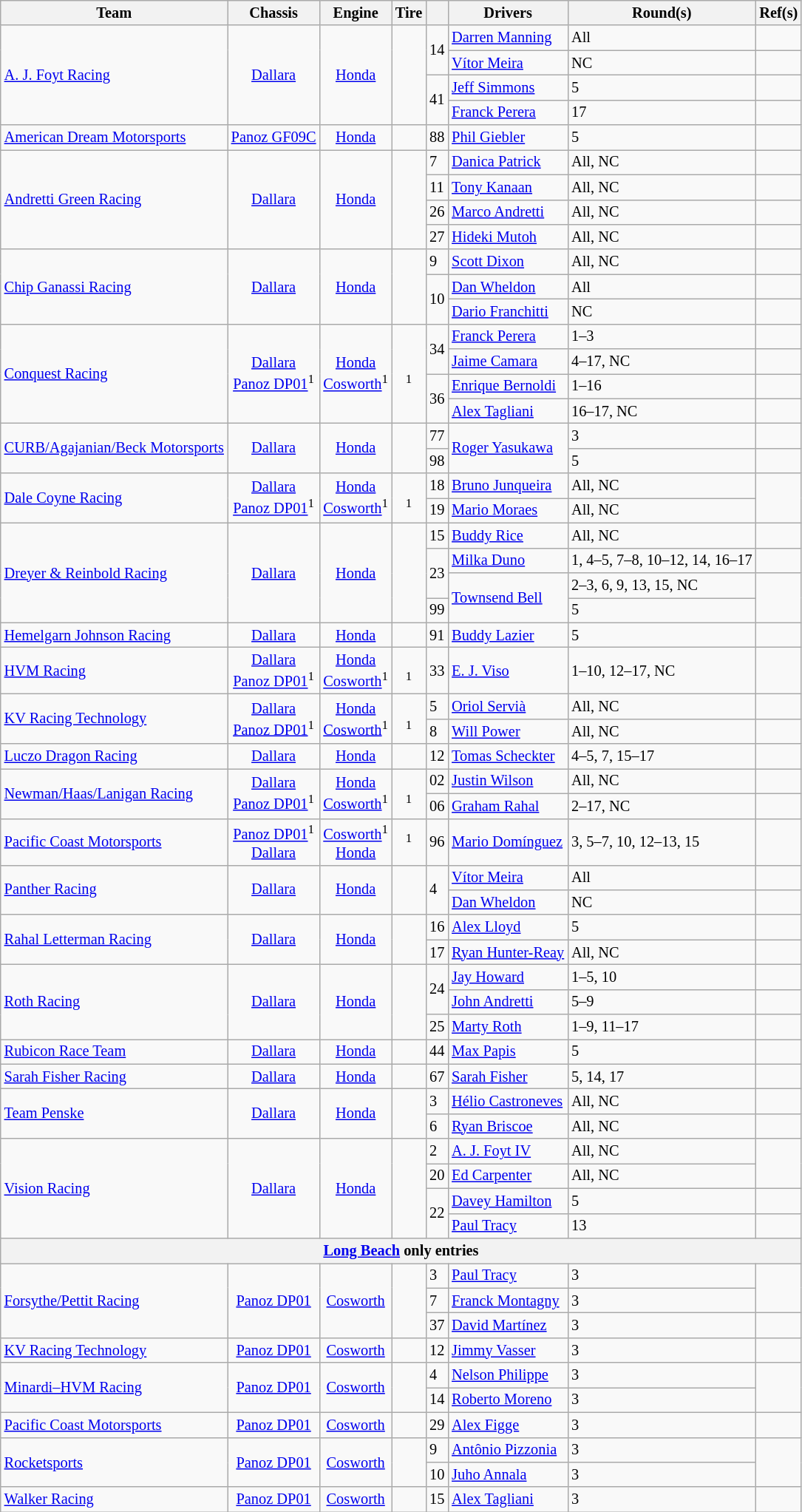<table class="wikitable" style="font-size: 85%">
<tr>
<th>Team</th>
<th>Chassis</th>
<th>Engine</th>
<th>Tire</th>
<th></th>
<th>Drivers</th>
<th>Round(s)</th>
<th>Ref(s)</th>
</tr>
<tr>
<td rowspan="4"><a href='#'>A. J. Foyt Racing</a></td>
<td rowspan="4" style="text-align:center;"><a href='#'>Dallara</a></td>
<td rowspan="4" style="text-align:center;"><a href='#'>Honda</a></td>
<td rowspan="4" style="text-align:center;"></td>
<td rowspan="2">14</td>
<td nowrap=""> <a href='#'>Darren Manning</a></td>
<td>All</td>
<td></td>
</tr>
<tr>
<td nowrap=""> <a href='#'>Vítor Meira</a></td>
<td>NC</td>
<td></td>
</tr>
<tr>
<td rowspan="2">41</td>
<td> <a href='#'>Jeff Simmons</a></td>
<td>5</td>
<td></td>
</tr>
<tr>
<td> <a href='#'>Franck Perera</a> </td>
<td>17</td>
<td></td>
</tr>
<tr>
<td><a href='#'>American Dream Motorsports</a></td>
<td style="text-align:center;"><a href='#'>Panoz GF09C</a></td>
<td style="text-align:center;"><a href='#'>Honda</a></td>
<td style="text-align:center;"></td>
<td>88</td>
<td nowrap=""> <a href='#'>Phil Giebler</a> </td>
<td>5</td>
<td></td>
</tr>
<tr>
<td rowspan="4"><a href='#'>Andretti Green Racing</a></td>
<td rowspan="4" style="text-align:center;"><a href='#'>Dallara</a></td>
<td rowspan="4" style="text-align:center;"><a href='#'>Honda</a></td>
<td rowspan="4" style="text-align:center;"></td>
<td>7</td>
<td nowrap=""> <a href='#'>Danica Patrick</a></td>
<td>All, NC</td>
<td></td>
</tr>
<tr>
<td>11</td>
<td nowrap=""> <a href='#'>Tony Kanaan</a></td>
<td>All, NC</td>
<td></td>
</tr>
<tr>
<td>26</td>
<td nowrap=""> <a href='#'>Marco Andretti</a></td>
<td>All, NC</td>
<td></td>
</tr>
<tr>
<td>27</td>
<td nowrap=""> <a href='#'>Hideki Mutoh</a> </td>
<td>All, NC</td>
<td></td>
</tr>
<tr>
<td rowspan="3"><a href='#'>Chip Ganassi Racing</a></td>
<td rowspan="3" style="text-align:center;"><a href='#'>Dallara</a></td>
<td rowspan="3" style="text-align:center;"><a href='#'>Honda</a></td>
<td rowspan="3" style="text-align:center;"></td>
<td>9</td>
<td nowrap=""> <a href='#'>Scott Dixon</a></td>
<td>All, NC</td>
<td></td>
</tr>
<tr>
<td rowspan="2">10</td>
<td nowrap=""> <a href='#'>Dan Wheldon</a></td>
<td>All</td>
<td></td>
</tr>
<tr>
<td nowrap=""> <a href='#'>Dario Franchitti</a></td>
<td>NC</td>
<td></td>
</tr>
<tr>
<td rowspan="4"><a href='#'>Conquest Racing</a></td>
<td rowspan="4" style="text-align:center;"><a href='#'>Dallara</a><br><a href='#'>Panoz DP01</a><sup>1</sup></td>
<td rowspan="4" style="text-align:center;"><a href='#'>Honda</a><br><a href='#'>Cosworth</a><sup>1</sup></td>
<td rowspan="4" style="text-align:center;"><br><sup>1</sup></td>
<td rowspan="2">34</td>
<td nowrap=""> <a href='#'>Franck Perera</a> </td>
<td>1–3</td>
<td></td>
</tr>
<tr>
<td nowrap=""> <a href='#'>Jaime Camara</a> </td>
<td>4–17, NC</td>
<td></td>
</tr>
<tr>
<td rowspan="2">36</td>
<td nowrap=""> <a href='#'>Enrique Bernoldi</a> </td>
<td>1–16</td>
<td></td>
</tr>
<tr>
<td nowrap=""> <a href='#'>Alex Tagliani</a></td>
<td>16–17, NC</td>
<td></td>
</tr>
<tr>
<td rowspan="2"><a href='#'>CURB/Agajanian/Beck Motorsports</a></td>
<td rowspan="2" style="text-align:center;"><a href='#'>Dallara</a></td>
<td rowspan="2" style="text-align:center;"><a href='#'>Honda</a></td>
<td rowspan="2" style="text-align:center;"></td>
<td>77</td>
<td rowspan="2" nowrap=""> <a href='#'>Roger Yasukawa</a></td>
<td>3</td>
<td></td>
</tr>
<tr>
<td>98</td>
<td>5</td>
<td></td>
</tr>
<tr>
<td rowspan="2"><a href='#'>Dale Coyne Racing</a></td>
<td rowspan="2" style="text-align:center;"><a href='#'>Dallara</a><br><a href='#'>Panoz DP01</a><sup>1</sup></td>
<td rowspan="2" style="text-align:center;"><a href='#'>Honda</a><br><a href='#'>Cosworth</a><sup>1</sup></td>
<td rowspan="2" style="text-align:center;"><br><sup>1</sup></td>
<td>18</td>
<td nowrap=""> <a href='#'>Bruno Junqueira</a></td>
<td>All, NC</td>
<td rowspan="2"></td>
</tr>
<tr>
<td>19</td>
<td nowrap=""> <a href='#'>Mario Moraes</a> </td>
<td>All, NC</td>
</tr>
<tr>
<td rowspan="4"><a href='#'>Dreyer & Reinbold Racing</a></td>
<td rowspan="4" style="text-align:center;"><a href='#'>Dallara</a></td>
<td rowspan="4" style="text-align:center;"><a href='#'>Honda</a></td>
<td rowspan="4" style="text-align:center;"></td>
<td>15</td>
<td nowrap=""> <a href='#'>Buddy Rice</a></td>
<td>All, NC</td>
<td></td>
</tr>
<tr>
<td rowspan="2">23</td>
<td nowrap=""> <a href='#'>Milka Duno</a></td>
<td>1, 4–5, 7–8, 10–12, 14, 16–17</td>
<td></td>
</tr>
<tr>
<td rowspan="2"> <a href='#'>Townsend Bell</a></td>
<td>2–3, 6, 9, 13, 15, NC</td>
<td rowspan="2"></td>
</tr>
<tr>
<td>99</td>
<td>5</td>
</tr>
<tr>
<td><a href='#'>Hemelgarn Johnson Racing</a></td>
<td style="text-align:center;"><a href='#'>Dallara</a></td>
<td style="text-align:center;"><a href='#'>Honda</a></td>
<td style="text-align:center;"></td>
<td>91</td>
<td nowrap=""> <a href='#'>Buddy Lazier</a></td>
<td>5</td>
<td></td>
</tr>
<tr>
<td><a href='#'>HVM Racing</a></td>
<td style="text-align:center;"><a href='#'>Dallara</a><br><a href='#'>Panoz DP01</a><sup>1</sup></td>
<td style="text-align:center;"><a href='#'>Honda</a><br><a href='#'>Cosworth</a><sup>1</sup></td>
<td style="text-align:center;"><br><sup>1</sup></td>
<td>33</td>
<td nowrap=""> <a href='#'>E. J. Viso</a> </td>
<td>1–10, 12–17, NC</td>
<td></td>
</tr>
<tr>
<td rowspan="2"><a href='#'>KV Racing Technology</a></td>
<td rowspan="2" style="text-align:center;"><a href='#'>Dallara</a><br><a href='#'>Panoz DP01</a><sup>1</sup></td>
<td rowspan="2" style="text-align:center;"><a href='#'>Honda</a><br><a href='#'>Cosworth</a><sup>1</sup></td>
<td rowspan="2" style="text-align:center;"><br><sup>1</sup></td>
<td>5</td>
<td nowrap=""> <a href='#'>Oriol Servià</a></td>
<td>All, NC</td>
<td></td>
</tr>
<tr>
<td>8</td>
<td nowrap=""> <a href='#'>Will Power</a> </td>
<td>All, NC</td>
<td></td>
</tr>
<tr>
<td><a href='#'>Luczo Dragon Racing</a></td>
<td style="text-align:center;"><a href='#'>Dallara</a></td>
<td style="text-align:center;"><a href='#'>Honda</a></td>
<td style="text-align:center;"></td>
<td>12</td>
<td> <a href='#'>Tomas Scheckter</a></td>
<td>4–5, 7, 15–17</td>
<td></td>
</tr>
<tr>
<td rowspan="2"><a href='#'>Newman/Haas/Lanigan Racing</a></td>
<td rowspan="2" style="text-align:center;"><a href='#'>Dallara</a><br><a href='#'>Panoz DP01</a><sup>1</sup></td>
<td rowspan="2" style="text-align:center;"><a href='#'>Honda</a><br><a href='#'>Cosworth</a><sup>1</sup></td>
<td rowspan="2" style="text-align:center;"><br><sup>1</sup></td>
<td>02</td>
<td nowrap=""> <a href='#'>Justin Wilson</a> </td>
<td>All, NC</td>
<td></td>
</tr>
<tr>
<td>06</td>
<td nowrap=""> <a href='#'>Graham Rahal</a> </td>
<td>2–17, NC</td>
<td></td>
</tr>
<tr>
<td><a href='#'>Pacific Coast Motorsports</a></td>
<td style="text-align:center;"><a href='#'>Panoz DP01</a><sup>1</sup><br><a href='#'>Dallara</a></td>
<td style="text-align:center;"><a href='#'>Cosworth</a><sup>1</sup><br><a href='#'>Honda</a></td>
<td style="text-align:center;"><sup>1</sup><br></td>
<td>96</td>
<td nowrap=""> <a href='#'>Mario Domínguez</a> </td>
<td>3, 5–7, 10, 12–13, 15</td>
<td></td>
</tr>
<tr>
<td rowspan="2"><a href='#'>Panther Racing</a></td>
<td rowspan="2" style="text-align:center;"><a href='#'>Dallara</a></td>
<td rowspan="2" style="text-align:center;"><a href='#'>Honda</a></td>
<td rowspan="2" style="text-align:center;"></td>
<td rowspan="2">4</td>
<td nowrap=""> <a href='#'>Vítor Meira</a></td>
<td>All</td>
<td></td>
</tr>
<tr>
<td nowrap=""> <a href='#'>Dan Wheldon</a></td>
<td>NC</td>
<td></td>
</tr>
<tr>
<td rowspan="2"><a href='#'>Rahal Letterman Racing</a></td>
<td rowspan="2" style="text-align:center;"><a href='#'>Dallara</a></td>
<td rowspan="2" style="text-align:center;"><a href='#'>Honda</a></td>
<td rowspan="2" style="text-align:center;"></td>
<td>16</td>
<td> <a href='#'>Alex Lloyd</a> </td>
<td>5</td>
<td></td>
</tr>
<tr>
<td>17</td>
<td nowrap=""> <a href='#'>Ryan Hunter-Reay</a></td>
<td>All, NC</td>
<td></td>
</tr>
<tr>
<td rowspan="3"><a href='#'>Roth Racing</a></td>
<td rowspan="3" style="text-align:center;"><a href='#'>Dallara</a></td>
<td rowspan="3" style="text-align:center;"><a href='#'>Honda</a></td>
<td rowspan="3" style="text-align:center;"></td>
<td rowspan="2">24</td>
<td nowrap=""> <a href='#'>Jay Howard</a> </td>
<td>1–5, 10</td>
<td></td>
</tr>
<tr>
<td nowrap=""> <a href='#'>John Andretti</a></td>
<td>5–9</td>
<td></td>
</tr>
<tr>
<td>25</td>
<td nowrap=""> <a href='#'>Marty Roth</a></td>
<td>1–9, 11–17</td>
<td></td>
</tr>
<tr>
<td><a href='#'>Rubicon Race Team</a></td>
<td style="text-align:center;"><a href='#'>Dallara</a></td>
<td style="text-align:center;"><a href='#'>Honda</a></td>
<td style="text-align:center;"></td>
<td>44</td>
<td nowrap=""> <a href='#'>Max Papis</a></td>
<td>5</td>
<td></td>
</tr>
<tr>
<td><a href='#'>Sarah Fisher Racing</a></td>
<td style="text-align:center;"><a href='#'>Dallara</a></td>
<td style="text-align:center;"><a href='#'>Honda</a></td>
<td style="text-align:center;"></td>
<td>67</td>
<td nowrap=""> <a href='#'>Sarah Fisher</a></td>
<td>5, 14, 17</td>
<td></td>
</tr>
<tr>
<td rowspan="2"><a href='#'>Team Penske</a></td>
<td rowspan="2" style="text-align:center;"><a href='#'>Dallara</a></td>
<td rowspan="2" style="text-align:center;"><a href='#'>Honda</a></td>
<td rowspan="2" style="text-align:center;"></td>
<td>3</td>
<td nowrap=""> <a href='#'>Hélio Castroneves</a></td>
<td>All, NC</td>
<td></td>
</tr>
<tr>
<td>6</td>
<td nowrap=""> <a href='#'>Ryan Briscoe</a></td>
<td>All, NC</td>
<td></td>
</tr>
<tr>
<td rowspan="4"><a href='#'>Vision Racing</a></td>
<td rowspan="4" style="text-align:center;"><a href='#'>Dallara</a></td>
<td rowspan="4" style="text-align:center;"><a href='#'>Honda</a></td>
<td rowspan="4" style="text-align:center;"></td>
<td>2</td>
<td nowrap=""> <a href='#'>A. J. Foyt IV</a></td>
<td>All, NC</td>
<td rowspan="2"></td>
</tr>
<tr>
<td>20</td>
<td nowrap=""> <a href='#'>Ed Carpenter</a></td>
<td>All, NC</td>
</tr>
<tr>
<td rowspan="2">22</td>
<td> <a href='#'>Davey Hamilton</a></td>
<td>5</td>
<td></td>
</tr>
<tr>
<td> <a href='#'>Paul Tracy</a></td>
<td>13</td>
<td></td>
</tr>
<tr>
<th colspan="9"><a href='#'>Long Beach</a> only entries</th>
</tr>
<tr>
<td rowspan="3"><a href='#'>Forsythe/Pettit Racing</a></td>
<td rowspan="3" style="text-align:center;"><a href='#'>Panoz DP01</a></td>
<td rowspan="3" style="text-align:center;"><a href='#'>Cosworth</a></td>
<td rowspan="3" style="text-align:center;"></td>
<td>3</td>
<td nowrap=""> <a href='#'>Paul Tracy</a></td>
<td>3</td>
<td rowspan="2"></td>
</tr>
<tr>
<td>7</td>
<td nowrap=""> <a href='#'>Franck Montagny</a> </td>
<td>3</td>
</tr>
<tr>
<td>37</td>
<td nowrap=""> <a href='#'>David Martínez</a> </td>
<td>3</td>
<td></td>
</tr>
<tr>
<td><a href='#'>KV Racing Technology</a></td>
<td style="text-align:center;"><a href='#'>Panoz DP01</a></td>
<td style="text-align:center;"><a href='#'>Cosworth</a></td>
<td style="text-align:center;"></td>
<td>12</td>
<td nowrap=""> <a href='#'>Jimmy Vasser</a></td>
<td>3</td>
<td></td>
</tr>
<tr>
<td rowspan="2"><a href='#'>Minardi–HVM Racing</a></td>
<td rowspan="2" style="text-align:center;"><a href='#'>Panoz DP01</a></td>
<td rowspan="2" style="text-align:center;"><a href='#'>Cosworth</a></td>
<td rowspan="2" style="text-align:center;"></td>
<td>4</td>
<td nowrap=""> <a href='#'>Nelson Philippe</a> </td>
<td>3</td>
<td rowspan="2"></td>
</tr>
<tr>
<td>14</td>
<td nowrap=""> <a href='#'>Roberto Moreno</a></td>
<td>3</td>
</tr>
<tr>
<td><a href='#'>Pacific Coast Motorsports</a></td>
<td style="text-align:center;"><a href='#'>Panoz DP01</a></td>
<td style="text-align:center;"><a href='#'>Cosworth</a></td>
<td style="text-align:center;"></td>
<td>29</td>
<td nowrap=""> <a href='#'>Alex Figge</a> </td>
<td>3</td>
<td></td>
</tr>
<tr>
<td rowspan="2"><a href='#'>Rocketsports</a></td>
<td rowspan="2" style="text-align:center;"><a href='#'>Panoz DP01</a></td>
<td rowspan="2" style="text-align:center;"><a href='#'>Cosworth</a></td>
<td rowspan="2" style="text-align:center;"></td>
<td>9</td>
<td nowrap=""> <a href='#'>Antônio Pizzonia</a> </td>
<td>3</td>
<td rowspan="2"></td>
</tr>
<tr>
<td>10</td>
<td nowrap=""> <a href='#'>Juho Annala</a> </td>
<td>3</td>
</tr>
<tr>
<td><a href='#'>Walker Racing</a></td>
<td style="text-align:center;"><a href='#'>Panoz DP01</a></td>
<td style="text-align:center;"><a href='#'>Cosworth</a></td>
<td style="text-align:center;"></td>
<td>15</td>
<td nowrap=""> <a href='#'>Alex Tagliani</a></td>
<td>3</td>
<td></td>
</tr>
</table>
